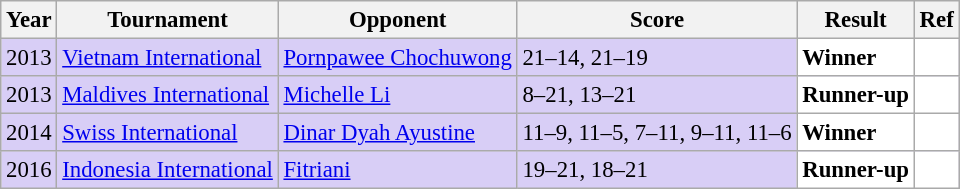<table class="sortable wikitable" style="font-size: 95%">
<tr>
<th>Year</th>
<th>Tournament</th>
<th>Opponent</th>
<th>Score</th>
<th>Result</th>
<th>Ref</th>
</tr>
<tr style="background:#D8CEF6">
<td align="center">2013</td>
<td align="left"><a href='#'>Vietnam International</a></td>
<td align="left"> <a href='#'>Pornpawee Chochuwong</a></td>
<td align="left">21–14, 21–19</td>
<td style="text-align:left; background:white"> <strong>Winner</strong></td>
<td style="text-align:center; background:white"></td>
</tr>
<tr style="background:#D8CEF6">
<td align="center">2013</td>
<td align="left"><a href='#'>Maldives International</a></td>
<td align="left"> <a href='#'>Michelle Li</a></td>
<td align="left">8–21, 13–21</td>
<td style="text-align:left; background:white"> <strong>Runner-up</strong></td>
<td style="text-align:center; background:white"></td>
</tr>
<tr style="background:#D8CEF6">
<td align="center">2014</td>
<td align="left"><a href='#'>Swiss International</a></td>
<td align="left"> <a href='#'>Dinar Dyah Ayustine</a></td>
<td align="left">11–9, 11–5, 7–11, 9–11, 11–6</td>
<td style="text-align:left; background:white"> <strong>Winner</strong></td>
<td style="text-align:center; background:white"></td>
</tr>
<tr style="background:#D8CEF6">
<td align="center">2016</td>
<td align="left"><a href='#'>Indonesia International</a></td>
<td align="left"> <a href='#'>Fitriani</a></td>
<td align="left">19–21, 18–21</td>
<td style="text-align:left; background:white"> <strong>Runner-up</strong></td>
<td style="text-align:center; background:white"></td>
</tr>
</table>
